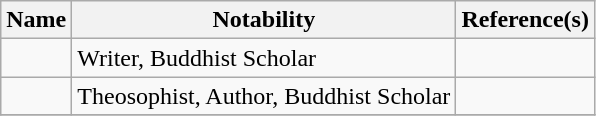<table class="wikitable sortable">
<tr>
<th>Name</th>
<th class="unsortable">Notability</th>
<th class="unsortable">Reference(s)</th>
</tr>
<tr>
<td></td>
<td>Writer, Buddhist Scholar</td>
<td></td>
</tr>
<tr>
<td></td>
<td>Theosophist, Author, Buddhist Scholar</td>
<td></td>
</tr>
<tr>
</tr>
</table>
